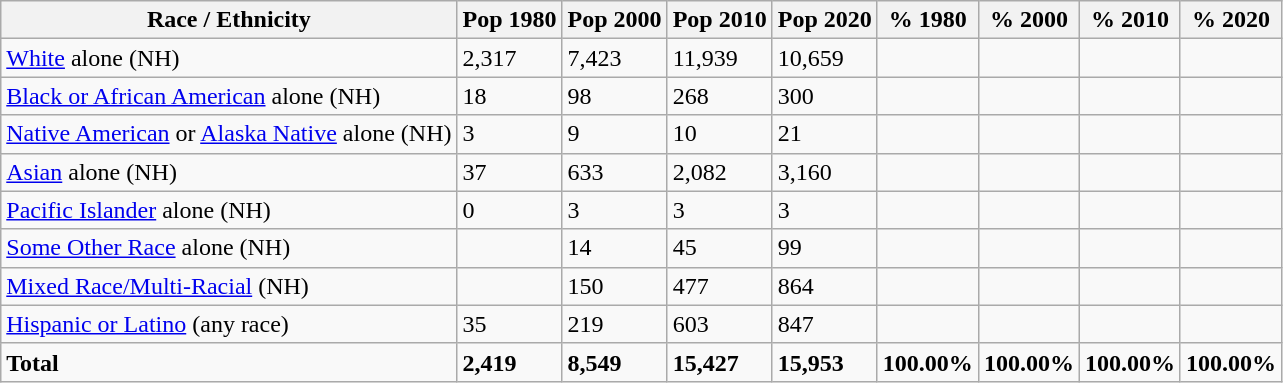<table class="wikitable">
<tr>
<th>Race / Ethnicity</th>
<th>Pop 1980</th>
<th>Pop 2000</th>
<th>Pop 2010</th>
<th>Pop 2020</th>
<th>% 1980</th>
<th>% 2000</th>
<th>% 2010</th>
<th>% 2020</th>
</tr>
<tr>
<td><a href='#'>White</a> alone (NH)</td>
<td>2,317</td>
<td>7,423</td>
<td>11,939</td>
<td>10,659</td>
<td></td>
<td></td>
<td></td>
<td></td>
</tr>
<tr>
<td><a href='#'>Black or African American</a> alone (NH)</td>
<td>18</td>
<td>98</td>
<td>268</td>
<td>300</td>
<td></td>
<td></td>
<td></td>
<td></td>
</tr>
<tr>
<td><a href='#'>Native American</a> or <a href='#'>Alaska Native</a> alone (NH)</td>
<td>3</td>
<td>9</td>
<td>10</td>
<td>21</td>
<td></td>
<td></td>
<td></td>
<td></td>
</tr>
<tr>
<td><a href='#'>Asian</a> alone (NH)</td>
<td>37</td>
<td>633</td>
<td>2,082</td>
<td>3,160</td>
<td></td>
<td></td>
<td></td>
<td></td>
</tr>
<tr>
<td><a href='#'>Pacific Islander</a> alone (NH)</td>
<td>0</td>
<td>3</td>
<td>3</td>
<td>3</td>
<td></td>
<td></td>
<td></td>
<td></td>
</tr>
<tr>
<td><a href='#'>Some Other Race</a> alone (NH)</td>
<td></td>
<td>14</td>
<td>45</td>
<td>99</td>
<td></td>
<td></td>
<td></td>
<td></td>
</tr>
<tr>
<td><a href='#'>Mixed Race/Multi-Racial</a> (NH)</td>
<td></td>
<td>150</td>
<td>477</td>
<td>864</td>
<td></td>
<td></td>
<td></td>
<td></td>
</tr>
<tr>
<td><a href='#'>Hispanic or Latino</a> (any race)</td>
<td>35</td>
<td>219</td>
<td>603</td>
<td>847</td>
<td></td>
<td></td>
<td></td>
<td></td>
</tr>
<tr>
<td><strong>Total</strong></td>
<td><strong>2,419</strong></td>
<td><strong>8,549</strong></td>
<td><strong>15,427</strong></td>
<td><strong>15,953</strong></td>
<td><strong>100.00%</strong></td>
<td><strong>100.00%</strong></td>
<td><strong>100.00%</strong></td>
<td><strong>100.00%</strong></td>
</tr>
</table>
